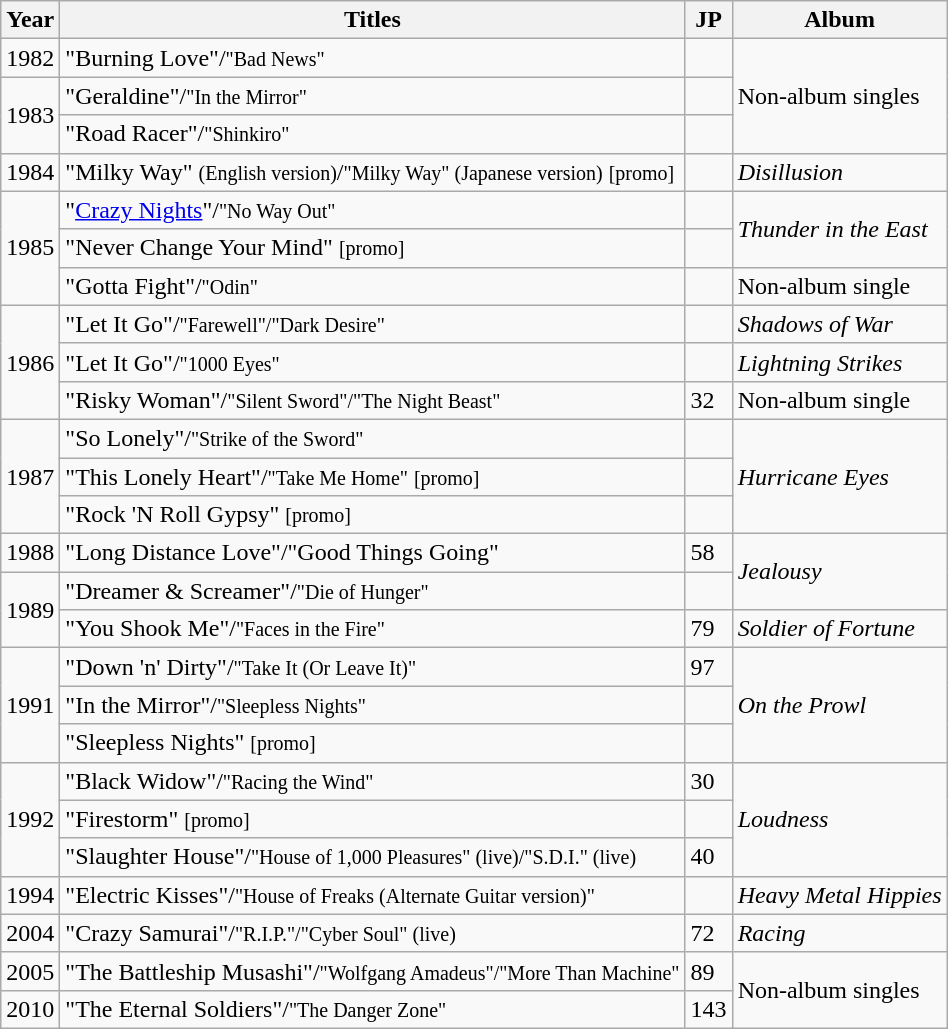<table class="wikitable">
<tr>
<th>Year</th>
<th>Titles</th>
<th>JP</th>
<th>Album</th>
</tr>
<tr>
<td>1982</td>
<td>"Burning Love"/<small>"Bad News"</small></td>
<td></td>
<td rowspan="3">Non-album singles</td>
</tr>
<tr>
<td rowspan="2">1983</td>
<td>"Geraldine"/<small>"In the Mirror"</small></td>
<td></td>
</tr>
<tr>
<td>"Road Racer"/<small>"Shinkiro"</small></td>
<td></td>
</tr>
<tr>
<td>1984</td>
<td>"Milky Way" <small>(English version)</small>/<small>"Milky Way" (Japanese version)</small> <small>[promo]</small></td>
<td></td>
<td><em>Disillusion</em></td>
</tr>
<tr>
<td rowspan="3">1985</td>
<td>"<a href='#'>Crazy Nights</a>"/<small>"No Way Out"</small></td>
<td></td>
<td rowspan="2"><em>Thunder in the East</em></td>
</tr>
<tr>
<td>"Never Change Your Mind" <small>[promo]</small></td>
<td></td>
</tr>
<tr>
<td>"Gotta Fight"/<small>"Odin"</small></td>
<td></td>
<td>Non-album single</td>
</tr>
<tr>
<td rowspan="3">1986</td>
<td>"Let It Go"/<small>"Farewell"/"Dark Desire"</small></td>
<td></td>
<td><em>Shadows of War</em></td>
</tr>
<tr>
<td>"Let It Go"/<small>"1000 Eyes"</small></td>
<td></td>
<td><em>Lightning Strikes</em></td>
</tr>
<tr>
<td>"Risky Woman"/<small>"Silent Sword"/"The Night Beast"</small></td>
<td>32</td>
<td>Non-album single</td>
</tr>
<tr>
<td rowspan="3">1987</td>
<td>"So Lonely"/<small>"Strike of the Sword"</small></td>
<td></td>
<td rowspan="3"><em>Hurricane Eyes</em></td>
</tr>
<tr>
<td>"This Lonely Heart"/<small>"Take Me Home"</small> <small>[promo]</small></td>
<td></td>
</tr>
<tr>
<td>"Rock 'N Roll Gypsy" <small>[promo]</small></td>
<td></td>
</tr>
<tr>
<td>1988</td>
<td>"Long Distance Love"/"Good Things Going"</td>
<td>58</td>
<td rowspan="2"><em>Jealousy</em></td>
</tr>
<tr>
<td rowspan="2">1989</td>
<td>"Dreamer & Screamer"/<small>"Die of Hunger"</small></td>
<td></td>
</tr>
<tr>
<td>"You Shook Me"/<small>"Faces in the Fire"</small></td>
<td>79</td>
<td><em>Soldier of Fortune</em></td>
</tr>
<tr>
<td rowspan="3">1991</td>
<td>"Down 'n' Dirty"/<small>"Take It (Or Leave It)"</small></td>
<td>97</td>
<td rowspan="3"><em>On the Prowl</em></td>
</tr>
<tr>
<td>"In the Mirror"/<small>"Sleepless Nights"</small></td>
<td></td>
</tr>
<tr>
<td>"Sleepless Nights" <small>[promo]</small></td>
<td></td>
</tr>
<tr>
<td rowspan="3">1992</td>
<td>"Black Widow"/<small>"Racing the Wind"</small></td>
<td>30</td>
<td rowspan="3"><em>Loudness</em></td>
</tr>
<tr>
<td>"Firestorm" <small>[promo]</small></td>
<td></td>
</tr>
<tr>
<td>"Slaughter House"/<small>"House of 1,000 Pleasures" (live)/"S.D.I." (live)</small></td>
<td>40</td>
</tr>
<tr>
<td>1994</td>
<td>"Electric Kisses"/<small>"House of Freaks (Alternate Guitar version)"</small></td>
<td></td>
<td><em>Heavy Metal Hippies</em></td>
</tr>
<tr>
<td>2004</td>
<td>"Crazy Samurai"/<small>"R.I.P."/"Cyber Soul" (live)</small></td>
<td>72</td>
<td><em>Racing</em></td>
</tr>
<tr>
<td>2005</td>
<td>"The Battleship Musashi"/<small>"Wolfgang Amadeus"/"More Than Machine"</small></td>
<td>89</td>
<td rowspan="2">Non-album singles</td>
</tr>
<tr>
<td>2010</td>
<td>"The Eternal Soldiers"/<small>"The Danger Zone"</small></td>
<td>143</td>
</tr>
</table>
